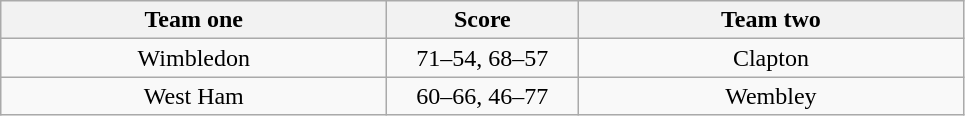<table class="wikitable" style="text-align: center">
<tr>
<th width=250>Team one</th>
<th width=120>Score</th>
<th width=250>Team two</th>
</tr>
<tr>
<td>Wimbledon</td>
<td>71–54, 68–57</td>
<td>Clapton</td>
</tr>
<tr>
<td>West Ham</td>
<td>60–66, 46–77</td>
<td>Wembley</td>
</tr>
</table>
